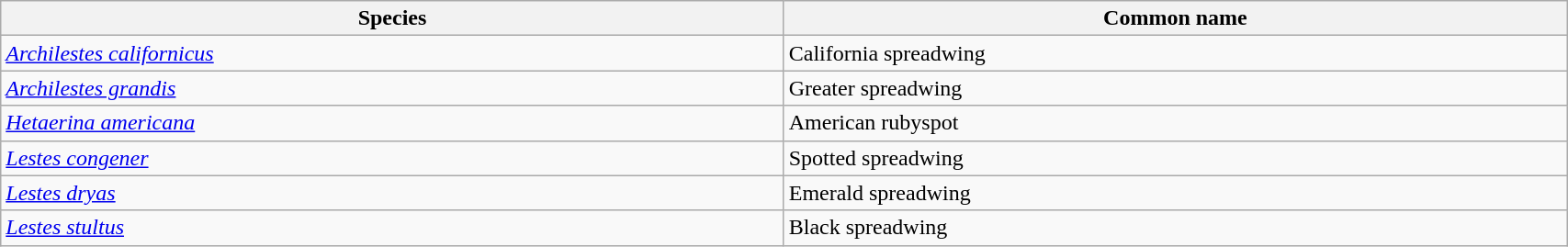<table width=90% class="wikitable">
<tr>
<th width=25%>Species</th>
<th width=25%>Common name</th>
</tr>
<tr>
<td><em><a href='#'>Archilestes californicus</a></em></td>
<td>California spreadwing</td>
</tr>
<tr>
<td><em><a href='#'>Archilestes grandis</a></em></td>
<td>Greater spreadwing</td>
</tr>
<tr>
<td><em><a href='#'>Hetaerina americana</a></em></td>
<td>American rubyspot</td>
</tr>
<tr>
<td><em><a href='#'>Lestes congener</a></em></td>
<td>Spotted spreadwing</td>
</tr>
<tr>
<td><em><a href='#'>Lestes dryas</a></em></td>
<td>Emerald spreadwing</td>
</tr>
<tr>
<td><em><a href='#'>Lestes stultus</a></em></td>
<td>Black spreadwing</td>
</tr>
</table>
